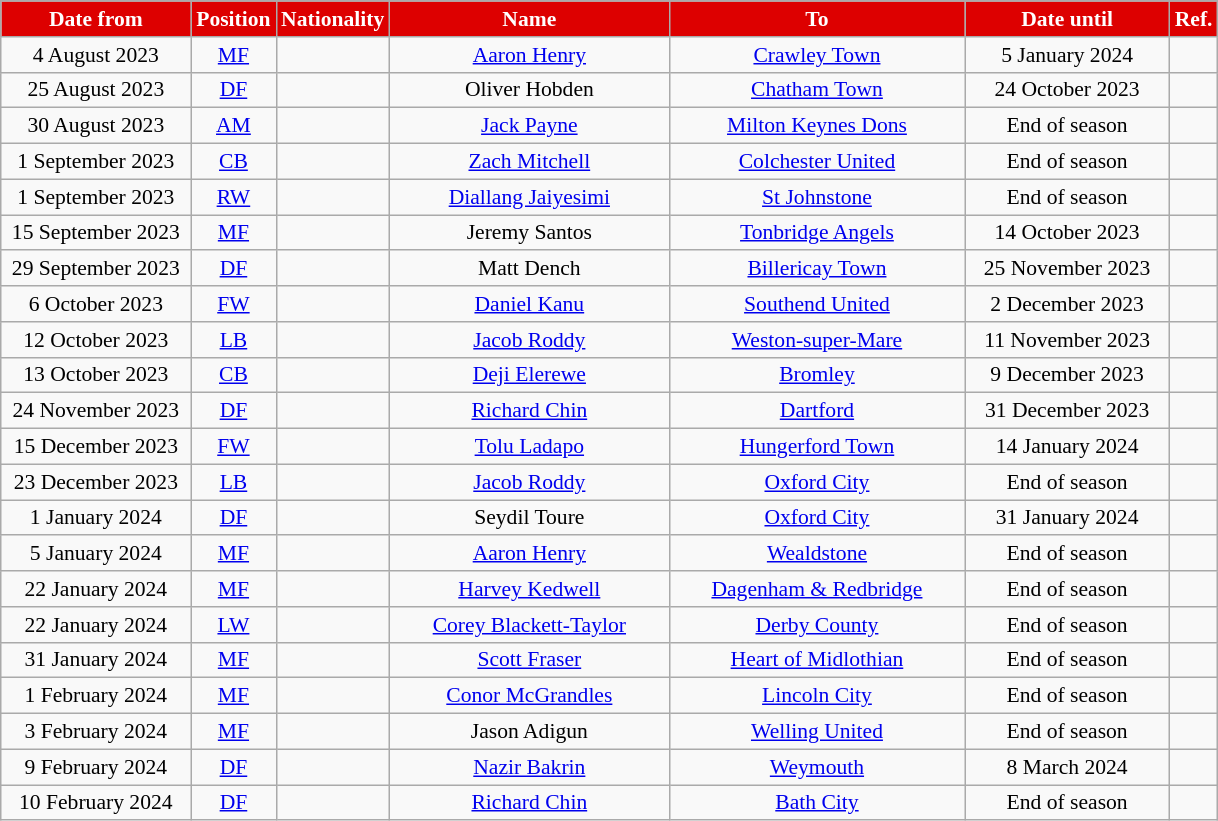<table class="wikitable"  style="text-align:center; font-size:90%; ">
<tr>
</tr>
<tr>
<th style="background:#DD0000; color:white; width:120px;">Date from</th>
<th style="background:#DD0000; color:white; width:50px;">Position</th>
<th style="background:#DD0000; color:white; width:50px;">Nationality</th>
<th style="background:#DD0000; color:white; width:180px;">Name</th>
<th style="background:#DD0000; color:white; width:190px;">To</th>
<th style="background:#DD0000; color:white; width:130px;">Date until</th>
<th style="background:#DD0000; color:white; width:25px;">Ref.</th>
</tr>
<tr>
<td>4 August 2023</td>
<td><a href='#'>MF</a></td>
<td></td>
<td><a href='#'>Aaron Henry</a></td>
<td> <a href='#'>Crawley Town</a></td>
<td>5 January 2024</td>
<td></td>
</tr>
<tr>
<td>25 August 2023</td>
<td><a href='#'>DF</a></td>
<td></td>
<td>Oliver Hobden</td>
<td> <a href='#'>Chatham Town</a></td>
<td>24 October 2023</td>
<td></td>
</tr>
<tr>
<td>30 August 2023</td>
<td><a href='#'>AM</a></td>
<td></td>
<td><a href='#'>Jack Payne</a></td>
<td> <a href='#'>Milton Keynes Dons</a></td>
<td>End of season</td>
<td></td>
</tr>
<tr>
<td>1 September 2023</td>
<td><a href='#'>CB</a></td>
<td></td>
<td><a href='#'>Zach Mitchell</a></td>
<td> <a href='#'>Colchester United</a></td>
<td>End of season</td>
<td></td>
</tr>
<tr>
<td>1 September 2023</td>
<td><a href='#'>RW</a></td>
<td></td>
<td><a href='#'>Diallang Jaiyesimi</a></td>
<td> <a href='#'>St Johnstone</a></td>
<td>End of season</td>
<td></td>
</tr>
<tr>
<td>15 September 2023</td>
<td><a href='#'>MF</a></td>
<td></td>
<td>Jeremy Santos</td>
<td> <a href='#'>Tonbridge Angels</a></td>
<td>14 October 2023</td>
<td></td>
</tr>
<tr>
<td>29 September 2023</td>
<td><a href='#'>DF</a></td>
<td></td>
<td>Matt Dench</td>
<td> <a href='#'>Billericay Town</a></td>
<td>25 November 2023</td>
<td></td>
</tr>
<tr>
<td>6 October 2023</td>
<td><a href='#'>FW</a></td>
<td></td>
<td><a href='#'>Daniel Kanu</a></td>
<td> <a href='#'>Southend United</a></td>
<td>2 December 2023</td>
<td></td>
</tr>
<tr>
<td>12 October 2023</td>
<td><a href='#'>LB</a></td>
<td></td>
<td><a href='#'>Jacob Roddy</a></td>
<td> <a href='#'>Weston-super-Mare</a></td>
<td>11 November 2023</td>
<td></td>
</tr>
<tr>
<td>13 October 2023</td>
<td><a href='#'>CB</a></td>
<td></td>
<td><a href='#'>Deji Elerewe</a></td>
<td> <a href='#'>Bromley</a></td>
<td>9 December 2023</td>
<td></td>
</tr>
<tr>
<td>24 November 2023</td>
<td><a href='#'>DF</a></td>
<td></td>
<td><a href='#'>Richard Chin</a></td>
<td> <a href='#'>Dartford</a></td>
<td>31 December 2023</td>
<td></td>
</tr>
<tr>
<td>15 December 2023</td>
<td><a href='#'>FW</a></td>
<td></td>
<td><a href='#'>Tolu Ladapo</a></td>
<td> <a href='#'>Hungerford Town</a></td>
<td>14 January 2024</td>
<td></td>
</tr>
<tr>
<td>23 December 2023</td>
<td><a href='#'>LB</a></td>
<td></td>
<td><a href='#'>Jacob Roddy</a></td>
<td> <a href='#'>Oxford City</a></td>
<td>End of season</td>
<td></td>
</tr>
<tr>
<td>1 January 2024</td>
<td><a href='#'>DF</a></td>
<td></td>
<td>Seydil Toure</td>
<td> <a href='#'>Oxford City</a></td>
<td>31 January 2024</td>
<td></td>
</tr>
<tr>
<td>5 January 2024</td>
<td><a href='#'>MF</a></td>
<td></td>
<td><a href='#'>Aaron Henry</a></td>
<td> <a href='#'>Wealdstone</a></td>
<td>End of season</td>
<td></td>
</tr>
<tr>
<td>22 January 2024</td>
<td><a href='#'>MF</a></td>
<td></td>
<td><a href='#'>Harvey Kedwell</a></td>
<td> <a href='#'>Dagenham & Redbridge</a></td>
<td>End of season</td>
<td></td>
</tr>
<tr>
<td>22 January 2024</td>
<td><a href='#'>LW</a></td>
<td></td>
<td><a href='#'>Corey Blackett-Taylor</a></td>
<td> <a href='#'>Derby County</a></td>
<td>End of season</td>
<td></td>
</tr>
<tr>
<td>31 January 2024</td>
<td><a href='#'>MF</a></td>
<td></td>
<td><a href='#'>Scott Fraser</a></td>
<td> <a href='#'>Heart of Midlothian</a></td>
<td>End of season</td>
<td></td>
</tr>
<tr>
<td>1 February 2024</td>
<td><a href='#'>MF</a></td>
<td></td>
<td><a href='#'>Conor McGrandles</a></td>
<td> <a href='#'>Lincoln City</a></td>
<td>End of season</td>
<td></td>
</tr>
<tr>
<td>3 February 2024</td>
<td><a href='#'>MF</a></td>
<td></td>
<td>Jason Adigun</td>
<td> <a href='#'>Welling United</a></td>
<td>End of season</td>
<td></td>
</tr>
<tr>
<td>9 February 2024</td>
<td><a href='#'>DF</a></td>
<td></td>
<td><a href='#'>Nazir Bakrin</a></td>
<td> <a href='#'>Weymouth</a></td>
<td>8 March 2024</td>
<td></td>
</tr>
<tr>
<td>10 February 2024</td>
<td><a href='#'>DF</a></td>
<td></td>
<td><a href='#'>Richard Chin</a></td>
<td> <a href='#'>Bath City</a></td>
<td>End of season</td>
<td></td>
</tr>
</table>
